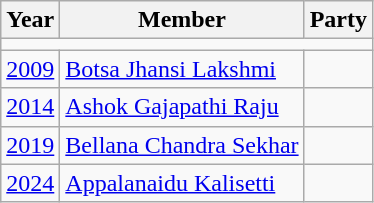<table class="wikitable sortable">
<tr>
<th>Year</th>
<th>Member</th>
<th colspan="2">Party</th>
</tr>
<tr>
<td colspan="4"></td>
</tr>
<tr>
<td><a href='#'>2009</a></td>
<td><a href='#'>Botsa Jhansi Lakshmi</a></td>
<td></td>
</tr>
<tr>
<td><a href='#'>2014</a></td>
<td><a href='#'>Ashok Gajapathi Raju</a></td>
<td></td>
</tr>
<tr>
<td><a href='#'>2019</a></td>
<td><a href='#'>Bellana Chandra Sekhar</a></td>
<td></td>
</tr>
<tr>
<td><a href='#'>2024</a></td>
<td><a href='#'>Appalanaidu Kalisetti</a></td>
<td></td>
</tr>
</table>
